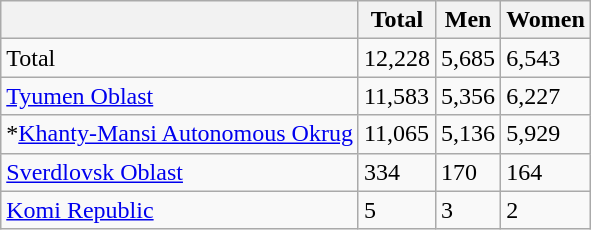<table class="wikitable">
<tr>
<th></th>
<th>Total</th>
<th>Men</th>
<th>Women</th>
</tr>
<tr --->
<td>Total</td>
<td>12,228</td>
<td>5,685</td>
<td>6,543</td>
</tr>
<tr --->
<td><a href='#'>Tyumen Oblast</a></td>
<td>11,583</td>
<td>5,356</td>
<td>6,227</td>
</tr>
<tr --->
<td>*<a href='#'>Khanty-Mansi Autonomous Okrug</a></td>
<td>11,065</td>
<td>5,136</td>
<td>5,929</td>
</tr>
<tr --->
<td><a href='#'>Sverdlovsk Oblast</a></td>
<td>334</td>
<td>170</td>
<td>164</td>
</tr>
<tr --->
<td><a href='#'>Komi Republic</a></td>
<td>5</td>
<td>3</td>
<td>2</td>
</tr>
</table>
